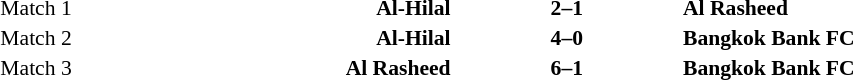<table width=100% cellspacing=1>
<tr>
<th width=10%></th>
<th width=20%></th>
<th width=12%></th>
<th width=20%></th>
<th></th>
</tr>
<tr style=font-size:90%>
<td align=right>Match 1</td>
<td align=right><strong>Al-Hilal</strong></td>
<td align=center><strong>2–1</strong></td>
<td><strong>Al Rasheed</strong></td>
</tr>
<tr style=font-size:90%>
<td align=right>Match 2</td>
<td align=right><strong>Al-Hilal</strong></td>
<td align=center><strong>4–0</strong></td>
<td><strong>Bangkok Bank FC</strong></td>
</tr>
<tr style=font-size:90%>
<td align=right>Match 3</td>
<td align=right><strong>Al Rasheed</strong></td>
<td align=center><strong>6–1</strong></td>
<td><strong>Bangkok Bank FC</strong></td>
</tr>
</table>
